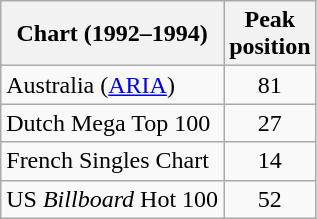<table class="wikitable sortable">
<tr>
<th>Chart (1992–1994)</th>
<th>Peak<br>position</th>
</tr>
<tr>
<td>Australia (<a href='#'>ARIA</a>)<br></td>
<td style="text-align:center;">81</td>
</tr>
<tr>
<td>Dutch Mega Top 100</td>
<td style="text-align:center;">27</td>
</tr>
<tr>
<td>French Singles Chart</td>
<td style="text-align:center;">14</td>
</tr>
<tr>
<td>US <em>Billboard</em> Hot 100</td>
<td style="text-align:center;">52</td>
</tr>
</table>
